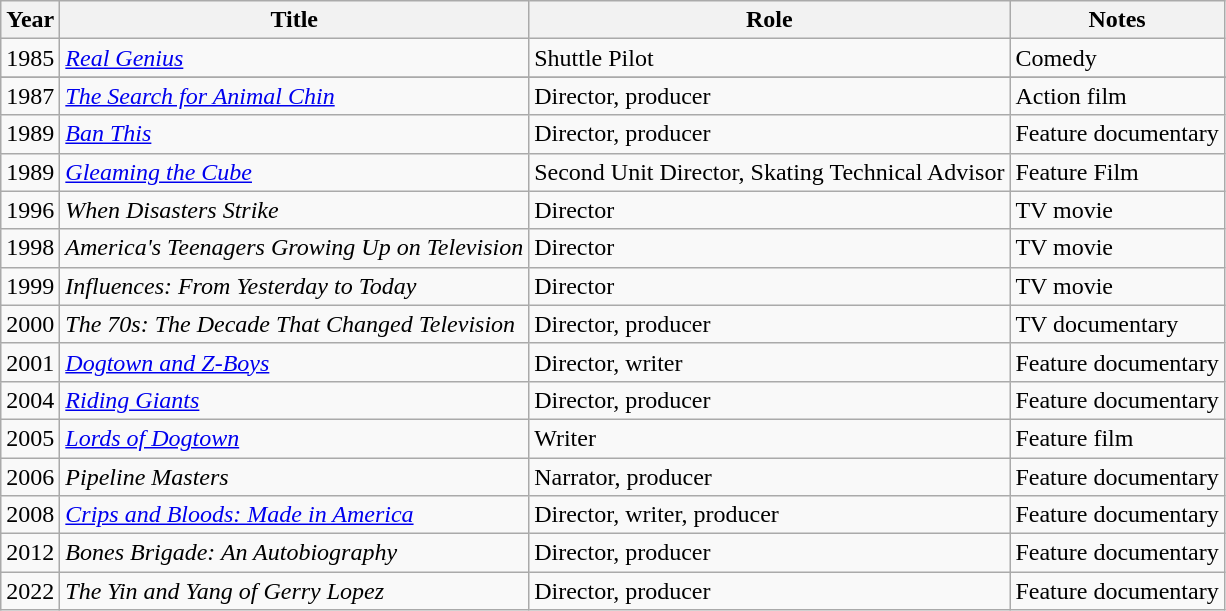<table class="wikitable sortable">
<tr>
<th>Year</th>
<th>Title</th>
<th>Role</th>
<th>Notes</th>
</tr>
<tr>
<td>1985</td>
<td><em><a href='#'>Real Genius</a></em></td>
<td>Shuttle Pilot</td>
<td>Comedy</td>
</tr>
<tr>
</tr>
<tr>
<td>1987</td>
<td><em><a href='#'>The Search for Animal Chin</a></em></td>
<td>Director, producer</td>
<td>Action film</td>
</tr>
<tr>
<td>1989</td>
<td><em><a href='#'>Ban This</a></em></td>
<td>Director, producer</td>
<td>Feature documentary</td>
</tr>
<tr>
<td>1989</td>
<td><em><a href='#'>Gleaming the Cube</a></em></td>
<td>Second Unit Director, Skating Technical Advisor</td>
<td>Feature Film</td>
</tr>
<tr>
<td>1996</td>
<td><em>When Disasters Strike</em></td>
<td>Director</td>
<td>TV movie</td>
</tr>
<tr '>
<td>1998</td>
<td><em>America's Teenagers Growing Up on Television</em></td>
<td>Director</td>
<td>TV movie</td>
</tr>
<tr>
<td>1999</td>
<td><em>Influences: From Yesterday to Today</em></td>
<td>Director</td>
<td>TV movie</td>
</tr>
<tr>
<td>2000</td>
<td><em>The 70s: The Decade That Changed Television</em></td>
<td>Director, producer</td>
<td>TV documentary</td>
</tr>
<tr>
<td>2001</td>
<td><em><a href='#'>Dogtown and Z-Boys</a></em></td>
<td>Director, writer</td>
<td>Feature documentary</td>
</tr>
<tr>
<td>2004</td>
<td><em><a href='#'>Riding Giants</a></em></td>
<td>Director, producer</td>
<td>Feature documentary</td>
</tr>
<tr>
<td>2005</td>
<td><em><a href='#'>Lords of Dogtown</a></em></td>
<td>Writer</td>
<td>Feature film</td>
</tr>
<tr>
<td>2006</td>
<td><em>Pipeline Masters</em></td>
<td>Narrator, producer</td>
<td>Feature documentary</td>
</tr>
<tr>
<td>2008</td>
<td><em><a href='#'>Crips and Bloods: Made in America</a></em></td>
<td>Director, writer, producer</td>
<td>Feature documentary</td>
</tr>
<tr>
<td>2012</td>
<td><em>Bones Brigade: An Autobiography</em></td>
<td>Director, producer</td>
<td>Feature documentary</td>
</tr>
<tr>
<td>2022</td>
<td><em>The Yin and Yang of Gerry Lopez</em></td>
<td>Director, producer</td>
<td>Feature documentary</td>
</tr>
</table>
